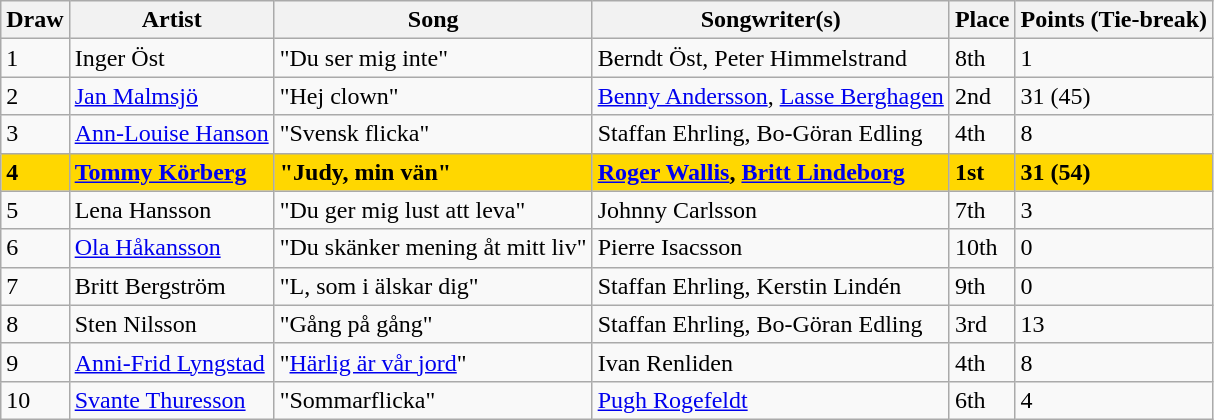<table class="sortable wikitable">
<tr>
<th>Draw</th>
<th>Artist</th>
<th>Song</th>
<th>Songwriter(s)</th>
<th>Place</th>
<th>Points (Tie-break)</th>
</tr>
<tr --->
<td>1</td>
<td>Inger Öst</td>
<td>"Du ser mig inte"</td>
<td>Berndt Öst, Peter Himmelstrand</td>
<td>8th</td>
<td>1</td>
</tr>
<tr --->
<td>2</td>
<td><a href='#'>Jan Malmsjö</a></td>
<td>"Hej clown"</td>
<td><a href='#'>Benny Andersson</a>, <a href='#'>Lasse Berghagen</a></td>
<td>2nd</td>
<td>31 (45)</td>
</tr>
<tr --->
<td>3</td>
<td><a href='#'>Ann-Louise Hanson</a></td>
<td>"Svensk flicka"</td>
<td>Staffan Ehrling, Bo-Göran Edling</td>
<td>4th</td>
<td>8</td>
</tr>
<tr style="font-weight:bold;background:gold;">
<td>4</td>
<td><a href='#'>Tommy Körberg</a></td>
<td>"Judy, min vän"</td>
<td><a href='#'>Roger Wallis</a>, <a href='#'>Britt Lindeborg</a></td>
<td>1st</td>
<td>31 (54)</td>
</tr>
<tr --->
<td>5</td>
<td>Lena Hansson</td>
<td>"Du ger mig lust att leva"</td>
<td>Johnny Carlsson</td>
<td>7th</td>
<td>3</td>
</tr>
<tr --->
<td>6</td>
<td><a href='#'>Ola Håkansson</a></td>
<td>"Du skänker mening åt mitt liv"</td>
<td>Pierre Isacsson</td>
<td>10th</td>
<td>0</td>
</tr>
<tr --->
<td>7</td>
<td>Britt Bergström</td>
<td>"L, som i älskar dig"</td>
<td>Staffan Ehrling, Kerstin Lindén</td>
<td>9th</td>
<td>0</td>
</tr>
<tr --->
<td>8</td>
<td>Sten Nilsson</td>
<td>"Gång på gång"</td>
<td>Staffan Ehrling, Bo-Göran Edling</td>
<td>3rd</td>
<td>13</td>
</tr>
<tr --->
<td>9</td>
<td><a href='#'>Anni-Frid Lyngstad</a></td>
<td>"<a href='#'>Härlig är vår jord</a>"</td>
<td>Ivan Renliden</td>
<td>4th</td>
<td>8</td>
</tr>
<tr --->
<td>10</td>
<td><a href='#'>Svante Thuresson</a></td>
<td>"Sommarflicka"</td>
<td><a href='#'>Pugh Rogefeldt</a></td>
<td>6th</td>
<td>4</td>
</tr>
</table>
